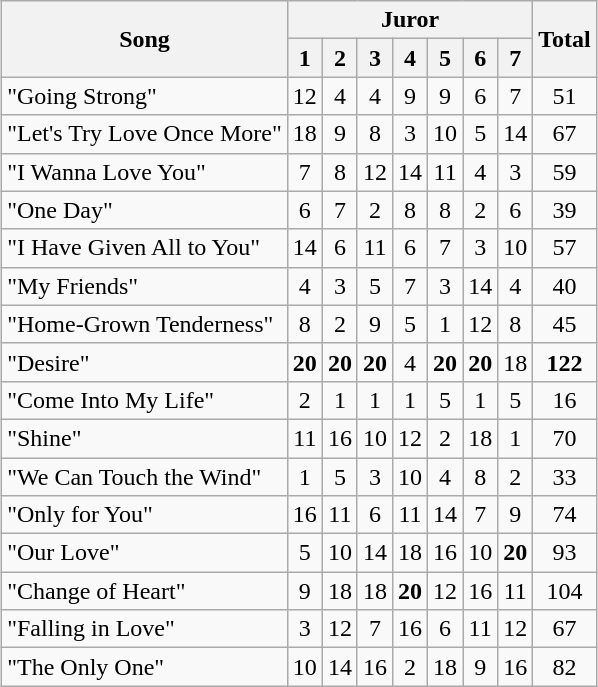<table class="wikitable" style="margin: 1em auto 1em auto; text-align:center;">
<tr>
<th rowspan="2">Song</th>
<th colspan="7">Juror</th>
<th rowspan="2">Total</th>
</tr>
<tr>
<th>1</th>
<th>2</th>
<th>3</th>
<th>4</th>
<th>5</th>
<th>6</th>
<th>7</th>
</tr>
<tr>
<td align="left">"Going Strong"</td>
<td>12</td>
<td>4</td>
<td>4</td>
<td>9</td>
<td>9</td>
<td>6</td>
<td>7</td>
<td>51</td>
</tr>
<tr>
<td align="left">"Let's Try Love Once More"</td>
<td>18</td>
<td>9</td>
<td>8</td>
<td>3</td>
<td>10</td>
<td>5</td>
<td>14</td>
<td>67</td>
</tr>
<tr>
<td align="left">"I Wanna Love You"</td>
<td>7</td>
<td>8</td>
<td>12</td>
<td>14</td>
<td>11</td>
<td>4</td>
<td>3</td>
<td>59</td>
</tr>
<tr>
<td align="left">"One Day"</td>
<td>6</td>
<td>7</td>
<td>2</td>
<td>8</td>
<td>8</td>
<td>2</td>
<td>6</td>
<td>39</td>
</tr>
<tr>
<td align="left">"I Have Given All to You"</td>
<td>14</td>
<td>6</td>
<td>11</td>
<td>6</td>
<td>7</td>
<td>3</td>
<td>10</td>
<td>57</td>
</tr>
<tr>
<td align="left">"My Friends"</td>
<td>4</td>
<td>3</td>
<td>5</td>
<td>7</td>
<td>3</td>
<td>14</td>
<td>4</td>
<td>40</td>
</tr>
<tr>
<td align="left">"Home-Grown Tenderness"</td>
<td>8</td>
<td>2</td>
<td>9</td>
<td>5</td>
<td>1</td>
<td>12</td>
<td>8</td>
<td>45</td>
</tr>
<tr>
<td align="left">"Desire"</td>
<td><strong>20</strong></td>
<td><strong>20</strong></td>
<td><strong>20</strong></td>
<td>4</td>
<td><strong>20</strong></td>
<td><strong>20</strong></td>
<td>18</td>
<td><strong>122</strong></td>
</tr>
<tr>
<td align="left">"Come Into My Life"</td>
<td>2</td>
<td>1</td>
<td>1</td>
<td>1</td>
<td>5</td>
<td>1</td>
<td>5</td>
<td>16</td>
</tr>
<tr>
<td align="left">"Shine"</td>
<td>11</td>
<td>16</td>
<td>10</td>
<td>12</td>
<td>2</td>
<td>18</td>
<td>1</td>
<td>70</td>
</tr>
<tr>
<td align="left">"We Can Touch the Wind"</td>
<td>1</td>
<td>5</td>
<td>3</td>
<td>10</td>
<td>4</td>
<td>8</td>
<td>2</td>
<td>33</td>
</tr>
<tr>
<td align="left">"Only for You"</td>
<td>16</td>
<td>11</td>
<td>6</td>
<td>11</td>
<td>14</td>
<td>7</td>
<td>9</td>
<td>74</td>
</tr>
<tr>
<td align="left">"Our Love"</td>
<td>5</td>
<td>10</td>
<td>14</td>
<td>18</td>
<td>16</td>
<td>10</td>
<td><strong>20</strong></td>
<td>93</td>
</tr>
<tr>
<td align="left">"Change of Heart"</td>
<td>9</td>
<td>18</td>
<td>18</td>
<td><strong>20</strong></td>
<td>12</td>
<td>16</td>
<td>11</td>
<td>104</td>
</tr>
<tr>
<td align="left">"Falling in Love"</td>
<td>3</td>
<td>12</td>
<td>7</td>
<td>16</td>
<td>6</td>
<td>11</td>
<td>12</td>
<td>67</td>
</tr>
<tr>
<td align="left">"The Only One"</td>
<td>10</td>
<td>14</td>
<td>16</td>
<td>2</td>
<td>18</td>
<td>9</td>
<td>16</td>
<td>82</td>
</tr>
</table>
